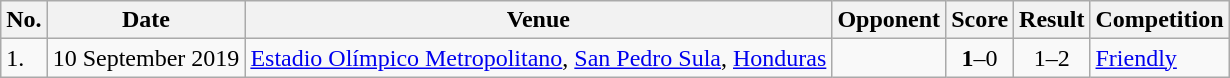<table class="wikitable">
<tr>
<th>No.</th>
<th>Date</th>
<th>Venue</th>
<th>Opponent</th>
<th>Score</th>
<th>Result</th>
<th>Competition</th>
</tr>
<tr>
<td>1.</td>
<td>10 September 2019</td>
<td><a href='#'>Estadio Olímpico Metropolitano</a>, <a href='#'>San Pedro Sula</a>, <a href='#'>Honduras</a></td>
<td></td>
<td align=center><strong>1</strong>–0</td>
<td align=center>1–2</td>
<td><a href='#'>Friendly</a></td>
</tr>
</table>
